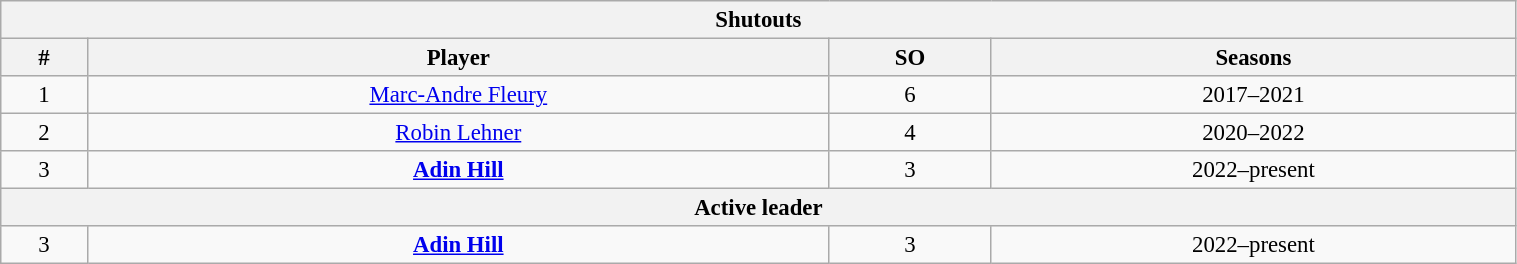<table class="wikitable" style="text-align: center; font-size: 95%" width="80%">
<tr>
<th colspan="4">Shutouts</th>
</tr>
<tr>
<th>#</th>
<th>Player</th>
<th>SO</th>
<th>Seasons</th>
</tr>
<tr>
<td>1</td>
<td><a href='#'>Marc-Andre Fleury</a></td>
<td>6</td>
<td>2017–2021</td>
</tr>
<tr>
<td>2</td>
<td><a href='#'>Robin Lehner</a></td>
<td>4</td>
<td>2020–2022</td>
</tr>
<tr>
<td>3</td>
<td><strong><a href='#'>Adin Hill</a></strong></td>
<td>3</td>
<td>2022–present</td>
</tr>
<tr>
<th colspan="4">Active leader</th>
</tr>
<tr>
<td>3</td>
<td><strong><a href='#'>Adin Hill</a></strong></td>
<td>3</td>
<td>2022–present</td>
</tr>
</table>
